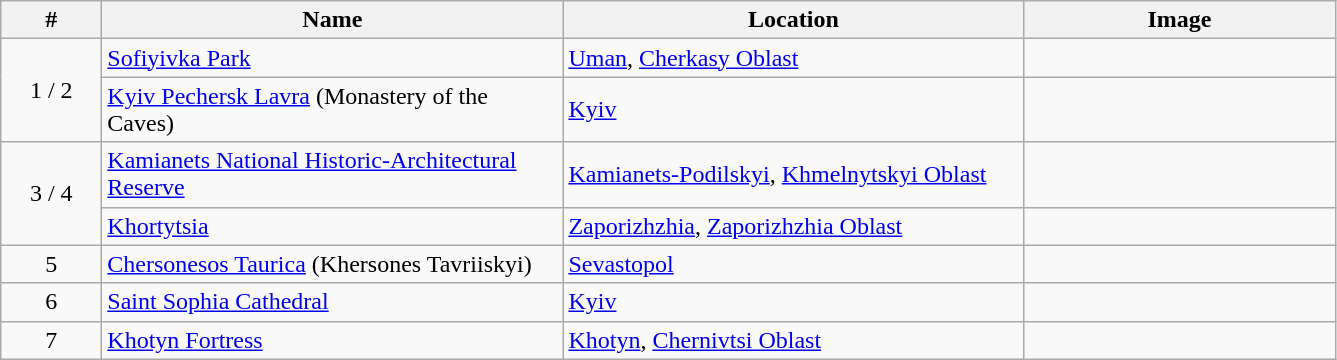<table class="wikitable"  align=center>
<tr>
<th width=60px>#</th>
<th width=300px>Name</th>
<th width=300px>Location</th>
<th width=200px>Image</th>
</tr>
<tr>
<td align=center rowspan="2">1 / 2</td>
<td><a href='#'>Sofiyivka Park</a></td>
<td><a href='#'>Uman</a>, <a href='#'>Cherkasy Oblast</a></td>
<td></td>
</tr>
<tr>
<td><a href='#'>Kyiv Pechersk Lavra</a> (Monastery of the Caves) </td>
<td><a href='#'>Kyiv</a></td>
<td></td>
</tr>
<tr>
<td align=center rowspan="2">3 / 4</td>
<td><a href='#'>Kamianets National Historic-Architectural Reserve</a></td>
<td><a href='#'>Kamianets-Podilskyi</a>, <a href='#'>Khmelnytskyi Oblast</a></td>
<td></td>
</tr>
<tr>
<td><a href='#'>Khortytsia</a></td>
<td><a href='#'>Zaporizhzhia</a>, <a href='#'>Zaporizhzhia Oblast</a></td>
<td></td>
</tr>
<tr>
<td align=center rowspan="1">5</td>
<td><a href='#'>Chersonesos Taurica</a> (Khersones Tavriiskyi)</td>
<td><a href='#'>Sevastopol</a></td>
<td></td>
</tr>
<tr>
<td align=center rowspan="1">6</td>
<td><a href='#'>Saint Sophia Cathedral</a></td>
<td><a href='#'>Kyiv</a></td>
<td></td>
</tr>
<tr>
<td align=center>7</td>
<td><a href='#'>Khotyn Fortress</a></td>
<td><a href='#'>Khotyn</a>, <a href='#'>Chernivtsi Oblast</a></td>
<td></td>
</tr>
</table>
